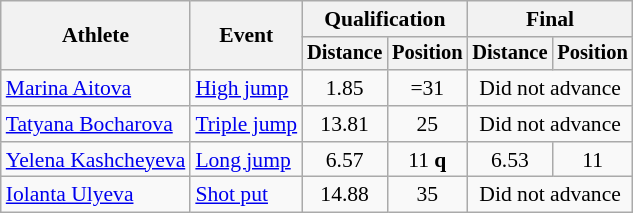<table class=wikitable style="font-size:90%">
<tr>
<th rowspan="2">Athlete</th>
<th rowspan="2">Event</th>
<th colspan="2">Qualification</th>
<th colspan="2">Final</th>
</tr>
<tr style="font-size:95%">
<th>Distance</th>
<th>Position</th>
<th>Distance</th>
<th>Position</th>
</tr>
<tr align=center>
<td align=left><a href='#'>Marina Aitova</a></td>
<td align=left><a href='#'>High jump</a></td>
<td>1.85</td>
<td>=31</td>
<td colspan=2>Did not advance</td>
</tr>
<tr align=center>
<td align=left><a href='#'>Tatyana Bocharova</a></td>
<td align=left><a href='#'>Triple jump</a></td>
<td>13.81</td>
<td>25</td>
<td colspan=2>Did not advance</td>
</tr>
<tr align=center>
<td align=left><a href='#'>Yelena Kashcheyeva</a></td>
<td align=left><a href='#'>Long jump</a></td>
<td>6.57</td>
<td>11 <strong>q</strong></td>
<td>6.53</td>
<td>11</td>
</tr>
<tr align=center>
<td align=left><a href='#'>Iolanta Ulyeva</a></td>
<td align=left><a href='#'>Shot put</a></td>
<td>14.88</td>
<td>35</td>
<td colspan=2>Did not advance</td>
</tr>
</table>
